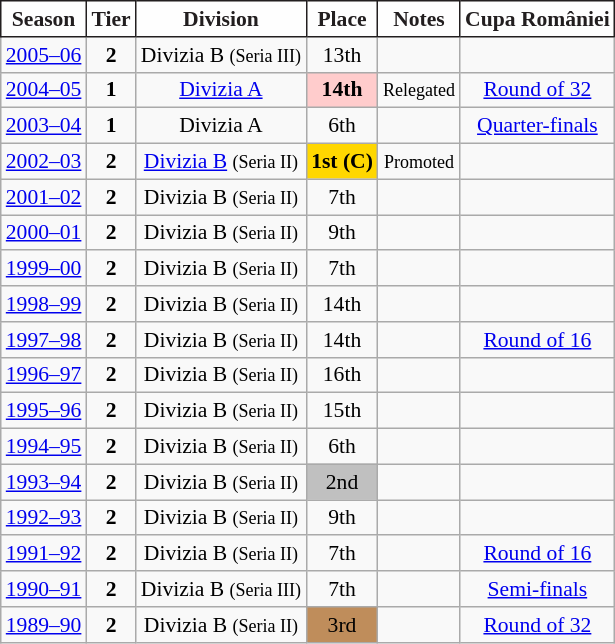<table class="wikitable" style="text-align:center; font-size:90%">
<tr>
<th style="background:#fefefe;color:#221e1f;border:1px solid #221e1f;">Season</th>
<th style="background:#fefefe;color:#221e1f;border:1px solid #221e1f;">Tier</th>
<th style="background:#fefefe;color:#221e1f;border:1px solid #221e1f;">Division</th>
<th style="background:#fefefe;color:#221e1f;border:1px solid #221e1f;">Place</th>
<th style="background:#fefefe;color:#221e1f;border:1px solid #221e1f;">Notes</th>
<th style="background:#fefefe;color:#221e1f;border:1px solid #221e1f;">Cupa României</th>
</tr>
<tr>
<td><a href='#'>2005–06</a></td>
<td><strong>2</strong></td>
<td>Divizia B <small>(Seria III)</small></td>
<td>13th</td>
<td></td>
<td></td>
</tr>
<tr>
<td><a href='#'>2004–05</a></td>
<td><strong>1</strong></td>
<td><a href='#'>Divizia A</a></td>
<td align=center bgcolor=#FFCCCC><strong>14th</strong></td>
<td><small>Relegated</small></td>
<td><a href='#'>Round of 32</a></td>
</tr>
<tr>
<td><a href='#'>2003–04</a></td>
<td><strong>1</strong></td>
<td>Divizia A</td>
<td>6th</td>
<td></td>
<td><a href='#'>Quarter-finals</a></td>
</tr>
<tr>
<td><a href='#'>2002–03</a></td>
<td><strong>2</strong></td>
<td><a href='#'>Divizia B</a> <small>(Seria II)</small></td>
<td align=center bgcolor=gold><strong>1st (C)</strong></td>
<td><small>Promoted</small></td>
<td></td>
</tr>
<tr>
<td><a href='#'>2001–02</a></td>
<td><strong>2</strong></td>
<td>Divizia B <small>(Seria II)</small></td>
<td>7th</td>
<td></td>
<td></td>
</tr>
<tr>
<td><a href='#'>2000–01</a></td>
<td><strong>2</strong></td>
<td>Divizia B <small>(Seria II)</small></td>
<td>9th</td>
<td></td>
<td></td>
</tr>
<tr>
<td><a href='#'>1999–00</a></td>
<td><strong>2</strong></td>
<td>Divizia B <small>(Seria II)</small></td>
<td>7th</td>
<td></td>
</tr>
<tr>
<td><a href='#'>1998–99</a></td>
<td><strong>2</strong></td>
<td>Divizia B <small>(Seria II)</small></td>
<td>14th</td>
<td></td>
<td></td>
</tr>
<tr>
<td><a href='#'>1997–98</a></td>
<td><strong>2</strong></td>
<td>Divizia B <small>(Seria II)</small></td>
<td>14th</td>
<td></td>
<td><a href='#'>Round of 16</a></td>
</tr>
<tr>
<td><a href='#'>1996–97</a></td>
<td><strong>2</strong></td>
<td>Divizia B <small>(Seria II)</small></td>
<td>16th</td>
<td></td>
<td></td>
</tr>
<tr>
<td><a href='#'>1995–96</a></td>
<td><strong>2</strong></td>
<td>Divizia B <small>(Seria II)</small></td>
<td>15th</td>
<td></td>
<td></td>
</tr>
<tr>
<td><a href='#'>1994–95</a></td>
<td><strong>2</strong></td>
<td>Divizia B <small>(Seria II)</small></td>
<td>6th</td>
<td></td>
<td></td>
</tr>
<tr>
<td><a href='#'>1993–94</a></td>
<td><strong>2</strong></td>
<td>Divizia B <small>(Seria II)</small></td>
<td align=center bgcolor=silver>2nd</td>
<td></td>
<td></td>
</tr>
<tr>
<td><a href='#'>1992–93</a></td>
<td><strong>2</strong></td>
<td>Divizia B <small>(Seria II)</small></td>
<td>9th</td>
<td></td>
<td></td>
</tr>
<tr>
<td><a href='#'>1991–92</a></td>
<td><strong>2</strong></td>
<td>Divizia B <small>(Seria II)</small></td>
<td>7th</td>
<td></td>
<td><a href='#'>Round of 16</a></td>
</tr>
<tr>
<td><a href='#'>1990–91</a></td>
<td><strong>2</strong></td>
<td>Divizia B <small>(Seria III)</small></td>
<td>7th</td>
<td></td>
<td><a href='#'>Semi-finals</a></td>
</tr>
<tr>
<td><a href='#'>1989–90</a></td>
<td><strong>2</strong></td>
<td>Divizia B <small>(Seria II)</small></td>
<td align=center bgcolor=#BF8D5B>3rd</td>
<td></td>
<td><a href='#'>Round of 32</a></td>
</tr>
</table>
